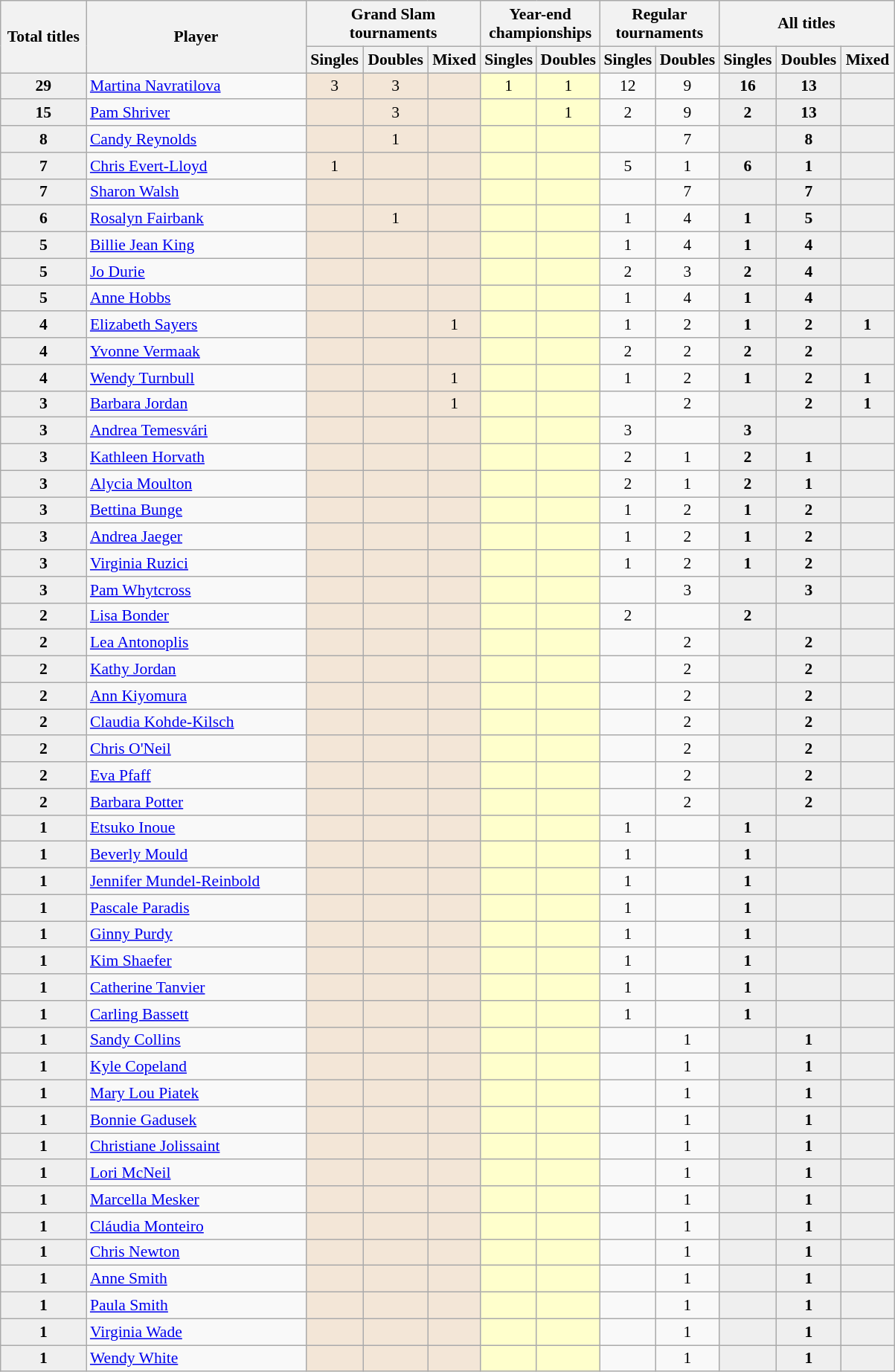<table class="wikitable" style="font-size:90%;">
<tr>
<th style="width:70px;" rowspan="2">Total titles</th>
<th style="width:190px;" rowspan="2">Player</th>
<th style="width:150px;" colspan="3">Grand Slam<br>tournaments</th>
<th style="width:100px;" colspan="2">Year-end<br>championships</th>
<th style="width:100px;" colspan="2">Regular<br>tournaments</th>
<th style="width:150px;" colspan="3">All titles</th>
</tr>
<tr align=center>
<th>Singles</th>
<th>Doubles</th>
<th>Mixed</th>
<th>Singles</th>
<th>Doubles</th>
<th>Singles</th>
<th>Doubles</th>
<th>Singles</th>
<th>Doubles</th>
<th>Mixed</th>
</tr>
<tr align=center>
<td style="background:#efefef;"><strong>29</strong></td>
<td align=left> <a href='#'>Martina Navratilova</a> <br></td>
<td style="background:#F3E6D7;">3</td>
<td style="background:#F3E6D7;">3</td>
<td style="background:#F3E6D7;"></td>
<td style="background:#FFFFCC;">1</td>
<td style="background:#FFFFCC;">1</td>
<td>12</td>
<td>9</td>
<td style="background:#efefef;"><strong>16</strong></td>
<td style="background:#efefef;"><strong>13</strong></td>
<td style="background:#efefef;"></td>
</tr>
<tr align=center>
<td style="background:#efefef;"><strong>15</strong></td>
<td align=left> <a href='#'>Pam Shriver</a> <br></td>
<td style="background:#F3E6D7;"></td>
<td style="background:#F3E6D7;">3</td>
<td style="background:#F3E6D7;"></td>
<td style="background:#FFFFCC;"></td>
<td style="background:#FFFFCC;">1</td>
<td>2</td>
<td>9</td>
<td style="background:#efefef;"><strong>2</strong></td>
<td style="background:#efefef;"><strong>13</strong></td>
<td style="background:#efefef;"></td>
</tr>
<tr align=center>
<td style="background:#efefef;"><strong>8</strong></td>
<td align=left> <a href='#'>Candy Reynolds</a> <br></td>
<td style="background:#F3E6D7;"></td>
<td style="background:#F3E6D7;">1</td>
<td style="background:#F3E6D7;"></td>
<td style="background:#FFFFCC;"></td>
<td style="background:#FFFFCC;"></td>
<td></td>
<td>7</td>
<td style="background:#efefef;"></td>
<td style="background:#efefef;"><strong>8</strong></td>
<td style="background:#efefef;"></td>
</tr>
<tr align=center>
<td style="background:#efefef;"><strong>7</strong></td>
<td align=left> <a href='#'>Chris Evert-Lloyd</a> <br></td>
<td style="background:#F3E6D7;">1</td>
<td style="background:#F3E6D7;"></td>
<td style="background:#F3E6D7;"></td>
<td style="background:#FFFFCC;"></td>
<td style="background:#FFFFCC;"></td>
<td>5</td>
<td>1</td>
<td style="background:#efefef;"><strong>6</strong></td>
<td style="background:#efefef;"><strong>1</strong></td>
<td style="background:#efefef;"></td>
</tr>
<tr align=center>
<td style="background:#efefef;"><strong>7</strong></td>
<td align=left> <a href='#'>Sharon Walsh</a> <br></td>
<td style="background:#F3E6D7;"></td>
<td style="background:#F3E6D7;"></td>
<td style="background:#F3E6D7;"></td>
<td style="background:#FFFFCC;"></td>
<td style="background:#FFFFCC;"></td>
<td></td>
<td>7</td>
<td style="background:#efefef;"></td>
<td style="background:#efefef;"><strong>7</strong></td>
<td style="background:#efefef;"></td>
</tr>
<tr align=center>
<td style="background:#efefef;"><strong>6</strong></td>
<td align=left> <a href='#'>Rosalyn Fairbank</a> <br></td>
<td style="background:#F3E6D7;"></td>
<td style="background:#F3E6D7;">1</td>
<td style="background:#F3E6D7;"></td>
<td style="background:#FFFFCC;"></td>
<td style="background:#FFFFCC;"></td>
<td>1</td>
<td>4</td>
<td style="background:#efefef;"><strong>1</strong></td>
<td style="background:#efefef;"><strong>5</strong></td>
<td style="background:#efefef;"></td>
</tr>
<tr align=center>
<td style="background:#efefef;"><strong>5</strong></td>
<td align=left> <a href='#'>Billie Jean King</a> <br></td>
<td style="background:#F3E6D7;"></td>
<td style="background:#F3E6D7;"></td>
<td style="background:#F3E6D7;"></td>
<td style="background:#FFFFCC;"></td>
<td style="background:#FFFFCC;"></td>
<td>1</td>
<td>4</td>
<td style="background:#efefef;"><strong>1</strong></td>
<td style="background:#efefef;"><strong>4</strong></td>
<td style="background:#efefef;"></td>
</tr>
<tr align=center>
<td style="background:#efefef;"><strong>5</strong></td>
<td align=left> <a href='#'>Jo Durie</a> <br></td>
<td style="background:#F3E6D7;"></td>
<td style="background:#F3E6D7;"></td>
<td style="background:#F3E6D7;"></td>
<td style="background:#FFFFCC;"></td>
<td style="background:#FFFFCC;"></td>
<td>2</td>
<td>3</td>
<td style="background:#efefef;"><strong>2</strong></td>
<td style="background:#efefef;"><strong>4</strong></td>
<td style="background:#efefef;"></td>
</tr>
<tr align=center>
<td style="background:#efefef;"><strong>5</strong></td>
<td align=left> <a href='#'>Anne Hobbs</a><br></td>
<td style="background:#F3E6D7;"></td>
<td style="background:#F3E6D7;"></td>
<td style="background:#F3E6D7;"></td>
<td style="background:#FFFFCC;"></td>
<td style="background:#FFFFCC;"></td>
<td>1</td>
<td>4</td>
<td style="background:#efefef;"><strong>1</strong></td>
<td style="background:#efefef;"><strong>4</strong></td>
<td style="background:#efefef;"></td>
</tr>
<tr align=center>
<td style="background:#efefef;"><strong>4</strong></td>
<td align=left> <a href='#'>Elizabeth Sayers</a> <br></td>
<td style="background:#F3E6D7;"></td>
<td style="background:#F3E6D7;"></td>
<td style="background:#F3E6D7;">1</td>
<td style="background:#FFFFCC;"></td>
<td style="background:#FFFFCC;"></td>
<td>1</td>
<td>2</td>
<td style="background:#efefef;"><strong>1</strong></td>
<td style="background:#efefef;"><strong>2</strong></td>
<td style="background:#efefef;"><strong>1</strong></td>
</tr>
<tr align=center>
<td style="background:#efefef;"><strong>4</strong></td>
<td align=left> <a href='#'>Yvonne Vermaak</a> <br></td>
<td style="background:#F3E6D7;"></td>
<td style="background:#F3E6D7;"></td>
<td style="background:#F3E6D7;"></td>
<td style="background:#FFFFCC;"></td>
<td style="background:#FFFFCC;"></td>
<td>2</td>
<td>2</td>
<td style="background:#efefef;"><strong>2</strong></td>
<td style="background:#efefef;"><strong>2</strong></td>
<td style="background:#efefef;"></td>
</tr>
<tr align=center>
<td style="background:#efefef;"><strong>4</strong></td>
<td align=left> <a href='#'>Wendy Turnbull</a> <br></td>
<td style="background:#F3E6D7;"></td>
<td style="background:#F3E6D7;"></td>
<td style="background:#F3E6D7;">1</td>
<td style="background:#FFFFCC;"></td>
<td style="background:#FFFFCC;"></td>
<td>1</td>
<td>2</td>
<td style="background:#efefef;"><strong>1</strong></td>
<td style="background:#efefef;"><strong>2</strong></td>
<td style="background:#efefef;"><strong>1</strong></td>
</tr>
<tr align=center>
<td style="background:#efefef;"><strong>3</strong></td>
<td align=left> <a href='#'>Barbara Jordan</a> <br></td>
<td style="background:#F3E6D7;"></td>
<td style="background:#F3E6D7;"></td>
<td style="background:#F3E6D7;">1</td>
<td style="background:#FFFFCC;"></td>
<td style="background:#FFFFCC;"></td>
<td></td>
<td>2</td>
<td style="background:#efefef;"></td>
<td style="background:#efefef;"><strong>2</strong></td>
<td style="background:#efefef;"><strong>1</strong></td>
</tr>
<tr align=center>
<td style="background:#efefef;"><strong>3</strong></td>
<td align=left> <a href='#'>Andrea Temesvári</a><br></td>
<td style="background:#F3E6D7;"></td>
<td style="background:#F3E6D7;"></td>
<td style="background:#F3E6D7;"></td>
<td style="background:#FFFFCC;"></td>
<td style="background:#FFFFCC;"></td>
<td>3</td>
<td></td>
<td style="background:#efefef;"><strong>3</strong></td>
<td style="background:#efefef;"></td>
<td style="background:#efefef;"></td>
</tr>
<tr align=center>
<td style="background:#efefef;"><strong>3</strong></td>
<td align=left> <a href='#'>Kathleen Horvath</a> <br></td>
<td style="background:#F3E6D7;"></td>
<td style="background:#F3E6D7;"></td>
<td style="background:#F3E6D7;"></td>
<td style="background:#FFFFCC;"></td>
<td style="background:#FFFFCC;"></td>
<td>2</td>
<td>1</td>
<td style="background:#efefef;"><strong>2</strong></td>
<td style="background:#efefef;"><strong>1</strong></td>
<td style="background:#efefef;"></td>
</tr>
<tr align=center>
<td style="background:#efefef;"><strong>3</strong></td>
<td align=left> <a href='#'>Alycia Moulton</a> <br></td>
<td style="background:#F3E6D7;"></td>
<td style="background:#F3E6D7;"></td>
<td style="background:#F3E6D7;"></td>
<td style="background:#FFFFCC;"></td>
<td style="background:#FFFFCC;"></td>
<td>2</td>
<td>1</td>
<td style="background:#efefef;"><strong>2</strong></td>
<td style="background:#efefef;"><strong>1</strong></td>
<td style="background:#efefef;"></td>
</tr>
<tr align=center>
<td style="background:#efefef;"><strong>3</strong></td>
<td align=left> <a href='#'>Bettina Bunge</a> <br></td>
<td style="background:#F3E6D7;"></td>
<td style="background:#F3E6D7;"></td>
<td style="background:#F3E6D7;"></td>
<td style="background:#FFFFCC;"></td>
<td style="background:#FFFFCC;"></td>
<td>1</td>
<td>2</td>
<td style="background:#efefef;"><strong>1</strong></td>
<td style="background:#efefef;"><strong>2</strong></td>
<td style="background:#efefef;"></td>
</tr>
<tr align=center>
<td style="background:#efefef;"><strong>3</strong></td>
<td align=left> <a href='#'>Andrea Jaeger</a> <br></td>
<td style="background:#F3E6D7;"></td>
<td style="background:#F3E6D7;"></td>
<td style="background:#F3E6D7;"></td>
<td style="background:#FFFFCC;"></td>
<td style="background:#FFFFCC;"></td>
<td>1</td>
<td>2</td>
<td style="background:#efefef;"><strong>1</strong></td>
<td style="background:#efefef;"><strong>2</strong></td>
<td style="background:#efefef;"></td>
</tr>
<tr align=center>
<td style="background:#efefef;"><strong>3</strong></td>
<td align=left> <a href='#'>Virginia Ruzici</a> <br></td>
<td style="background:#F3E6D7;"></td>
<td style="background:#F3E6D7;"></td>
<td style="background:#F3E6D7;"></td>
<td style="background:#FFFFCC;"></td>
<td style="background:#FFFFCC;"></td>
<td>1</td>
<td>2</td>
<td style="background:#efefef;"><strong>1</strong></td>
<td style="background:#efefef;"><strong>2</strong></td>
<td style="background:#efefef;"></td>
</tr>
<tr align=center>
<td style="background:#efefef;"><strong>3</strong></td>
<td align=left> <a href='#'>Pam Whytcross</a> <br></td>
<td style="background:#F3E6D7;"></td>
<td style="background:#F3E6D7;"></td>
<td style="background:#F3E6D7;"></td>
<td style="background:#FFFFCC;"></td>
<td style="background:#FFFFCC;"></td>
<td></td>
<td>3</td>
<td style="background:#efefef;"></td>
<td style="background:#efefef;"><strong>3</strong></td>
<td style="background:#efefef;"></td>
</tr>
<tr align=center>
<td style="background:#efefef;"><strong>2</strong></td>
<td align=left> <a href='#'>Lisa Bonder</a> <br></td>
<td style="background:#F3E6D7;"></td>
<td style="background:#F3E6D7;"></td>
<td style="background:#F3E6D7;"></td>
<td style="background:#FFFFCC;"></td>
<td style="background:#FFFFCC;"></td>
<td>2</td>
<td></td>
<td style="background:#efefef;"><strong>2</strong></td>
<td style="background:#efefef;"></td>
<td style="background:#efefef;"></td>
</tr>
<tr align=center>
<td style="background:#efefef;"><strong>2</strong></td>
<td align=left> <a href='#'>Lea Antonoplis</a> <br></td>
<td style="background:#F3E6D7;"></td>
<td style="background:#F3E6D7;"></td>
<td style="background:#F3E6D7;"></td>
<td style="background:#FFFFCC;"></td>
<td style="background:#FFFFCC;"></td>
<td></td>
<td>2</td>
<td style="background:#efefef;"></td>
<td style="background:#efefef;"><strong>2</strong></td>
<td style="background:#efefef;"></td>
</tr>
<tr align=center>
<td style="background:#efefef;"><strong>2</strong></td>
<td align=left> <a href='#'>Kathy Jordan</a> <br></td>
<td style="background:#F3E6D7;"></td>
<td style="background:#F3E6D7;"></td>
<td style="background:#F3E6D7;"></td>
<td style="background:#FFFFCC;"></td>
<td style="background:#FFFFCC;"></td>
<td></td>
<td>2</td>
<td style="background:#efefef;"></td>
<td style="background:#efefef;"><strong>2</strong></td>
<td style="background:#efefef;"></td>
</tr>
<tr align=center>
<td style="background:#efefef;"><strong>2</strong></td>
<td align=left> <a href='#'>Ann Kiyomura</a> <br></td>
<td style="background:#F3E6D7;"></td>
<td style="background:#F3E6D7;"></td>
<td style="background:#F3E6D7;"></td>
<td style="background:#FFFFCC;"></td>
<td style="background:#FFFFCC;"></td>
<td></td>
<td>2</td>
<td style="background:#efefef;"></td>
<td style="background:#efefef;"><strong>2</strong></td>
<td style="background:#efefef;"></td>
</tr>
<tr align=center>
<td style="background:#efefef;"><strong>2</strong></td>
<td align=left> <a href='#'>Claudia Kohde-Kilsch</a> <br></td>
<td style="background:#F3E6D7;"></td>
<td style="background:#F3E6D7;"></td>
<td style="background:#F3E6D7;"></td>
<td style="background:#FFFFCC;"></td>
<td style="background:#FFFFCC;"></td>
<td></td>
<td>2</td>
<td style="background:#efefef;"></td>
<td style="background:#efefef;"><strong>2</strong></td>
<td style="background:#efefef;"></td>
</tr>
<tr align=center>
<td style="background:#efefef;"><strong>2</strong></td>
<td align=left> <a href='#'>Chris O'Neil</a> <br></td>
<td style="background:#F3E6D7;"></td>
<td style="background:#F3E6D7;"></td>
<td style="background:#F3E6D7;"></td>
<td style="background:#FFFFCC;"></td>
<td style="background:#FFFFCC;"></td>
<td></td>
<td>2</td>
<td style="background:#efefef;"></td>
<td style="background:#efefef;"><strong>2</strong></td>
<td style="background:#efefef;"></td>
</tr>
<tr align=center>
<td style="background:#efefef;"><strong>2</strong></td>
<td align=left> <a href='#'>Eva Pfaff</a> <br></td>
<td style="background:#F3E6D7;"></td>
<td style="background:#F3E6D7;"></td>
<td style="background:#F3E6D7;"></td>
<td style="background:#FFFFCC;"></td>
<td style="background:#FFFFCC;"></td>
<td></td>
<td>2</td>
<td style="background:#efefef;"></td>
<td style="background:#efefef;"><strong>2</strong></td>
<td style="background:#efefef;"></td>
</tr>
<tr align=center>
<td style="background:#efefef;"><strong>2</strong></td>
<td align=left> <a href='#'>Barbara Potter</a> <br></td>
<td style="background:#F3E6D7;"></td>
<td style="background:#F3E6D7;"></td>
<td style="background:#F3E6D7;"></td>
<td style="background:#FFFFCC;"></td>
<td style="background:#FFFFCC;"></td>
<td></td>
<td>2</td>
<td style="background:#efefef;"></td>
<td style="background:#efefef;"><strong>2</strong></td>
<td style="background:#efefef;"></td>
</tr>
<tr align=center>
<td style="background:#efefef;"><strong>1</strong></td>
<td align=left> <a href='#'>Etsuko Inoue</a> <br></td>
<td style="background:#F3E6D7;"></td>
<td style="background:#F3E6D7;"></td>
<td style="background:#F3E6D7;"></td>
<td style="background:#FFFFCC;"></td>
<td style="background:#FFFFCC;"></td>
<td>1</td>
<td></td>
<td style="background:#efefef;"><strong>1</strong></td>
<td style="background:#efefef;"></td>
<td style="background:#efefef;"></td>
</tr>
<tr align=center>
<td style="background:#efefef;"><strong>1</strong></td>
<td align=left> <a href='#'>Beverly Mould</a> <br></td>
<td style="background:#F3E6D7;"></td>
<td style="background:#F3E6D7;"></td>
<td style="background:#F3E6D7;"></td>
<td style="background:#FFFFCC;"></td>
<td style="background:#FFFFCC;"></td>
<td>1</td>
<td></td>
<td style="background:#efefef;"><strong>1</strong></td>
<td style="background:#efefef;"></td>
<td style="background:#efefef;"></td>
</tr>
<tr align=center>
<td style="background:#efefef;"><strong>1</strong></td>
<td align=left> <a href='#'>Jennifer Mundel-Reinbold</a> <br></td>
<td style="background:#F3E6D7;"></td>
<td style="background:#F3E6D7;"></td>
<td style="background:#F3E6D7;"></td>
<td style="background:#FFFFCC;"></td>
<td style="background:#FFFFCC;"></td>
<td>1</td>
<td></td>
<td style="background:#efefef;"><strong>1</strong></td>
<td style="background:#efefef;"></td>
<td style="background:#efefef;"></td>
</tr>
<tr align=center>
<td style="background:#efefef;"><strong>1</strong></td>
<td align=left> <a href='#'>Pascale Paradis</a> <br></td>
<td style="background:#F3E6D7;"></td>
<td style="background:#F3E6D7;"></td>
<td style="background:#F3E6D7;"></td>
<td style="background:#FFFFCC;"></td>
<td style="background:#FFFFCC;"></td>
<td>1</td>
<td></td>
<td style="background:#efefef;"><strong>1</strong></td>
<td style="background:#efefef;"></td>
<td style="background:#efefef;"></td>
</tr>
<tr align=center>
<td style="background:#efefef;"><strong>1</strong></td>
<td align=left> <a href='#'>Ginny Purdy</a> <br></td>
<td style="background:#F3E6D7;"></td>
<td style="background:#F3E6D7;"></td>
<td style="background:#F3E6D7;"></td>
<td style="background:#FFFFCC;"></td>
<td style="background:#FFFFCC;"></td>
<td>1</td>
<td></td>
<td style="background:#efefef;"><strong>1</strong></td>
<td style="background:#efefef;"></td>
<td style="background:#efefef;"></td>
</tr>
<tr align=center>
<td style="background:#efefef;"><strong>1</strong></td>
<td align=left> <a href='#'>Kim Shaefer</a> <br></td>
<td style="background:#F3E6D7;"></td>
<td style="background:#F3E6D7;"></td>
<td style="background:#F3E6D7;"></td>
<td style="background:#FFFFCC;"></td>
<td style="background:#FFFFCC;"></td>
<td>1</td>
<td></td>
<td style="background:#efefef;"><strong>1</strong></td>
<td style="background:#efefef;"></td>
<td style="background:#efefef;"></td>
</tr>
<tr align=center>
<td style="background:#efefef;"><strong>1</strong></td>
<td align=left> <a href='#'>Catherine Tanvier</a> <br></td>
<td style="background:#F3E6D7;"></td>
<td style="background:#F3E6D7;"></td>
<td style="background:#F3E6D7;"></td>
<td style="background:#FFFFCC;"></td>
<td style="background:#FFFFCC;"></td>
<td>1</td>
<td></td>
<td style="background:#efefef;"><strong>1</strong></td>
<td style="background:#efefef;"></td>
<td style="background:#efefef;"></td>
</tr>
<tr align=center>
<td style="background:#efefef;"><strong>1</strong></td>
<td align=left> <a href='#'>Carling Bassett</a> <br></td>
<td style="background:#F3E6D7;"></td>
<td style="background:#F3E6D7;"></td>
<td style="background:#F3E6D7;"></td>
<td style="background:#FFFFCC;"></td>
<td style="background:#FFFFCC;"></td>
<td>1</td>
<td></td>
<td style="background:#efefef;"><strong>1</strong></td>
<td style="background:#efefef;"></td>
<td style="background:#efefef;"></td>
</tr>
<tr align=center>
<td style="background:#efefef;"><strong>1</strong></td>
<td align=left> <a href='#'>Sandy Collins</a> <br></td>
<td style="background:#F3E6D7;"></td>
<td style="background:#F3E6D7;"></td>
<td style="background:#F3E6D7;"></td>
<td style="background:#FFFFCC;"></td>
<td style="background:#FFFFCC;"></td>
<td></td>
<td>1</td>
<td style="background:#efefef;"></td>
<td style="background:#efefef;"><strong>1</strong></td>
<td style="background:#efefef;"></td>
</tr>
<tr align=center>
<td style="background:#efefef;"><strong>1</strong></td>
<td align=left> <a href='#'>Kyle Copeland</a> <br></td>
<td style="background:#F3E6D7;"></td>
<td style="background:#F3E6D7;"></td>
<td style="background:#F3E6D7;"></td>
<td style="background:#FFFFCC;"></td>
<td style="background:#FFFFCC;"></td>
<td></td>
<td>1</td>
<td style="background:#efefef;"></td>
<td style="background:#efefef;"><strong>1</strong></td>
<td style="background:#efefef;"></td>
</tr>
<tr align=center>
<td style="background:#efefef;"><strong>1</strong></td>
<td align=left> <a href='#'>Mary Lou Piatek</a> <br></td>
<td style="background:#F3E6D7;"></td>
<td style="background:#F3E6D7;"></td>
<td style="background:#F3E6D7;"></td>
<td style="background:#FFFFCC;"></td>
<td style="background:#FFFFCC;"></td>
<td></td>
<td>1</td>
<td style="background:#efefef;"></td>
<td style="background:#efefef;"><strong>1</strong></td>
<td style="background:#efefef;"></td>
</tr>
<tr align=center>
<td style="background:#efefef;"><strong>1</strong></td>
<td align=left> <a href='#'>Bonnie Gadusek</a> <br></td>
<td style="background:#F3E6D7;"></td>
<td style="background:#F3E6D7;"></td>
<td style="background:#F3E6D7;"></td>
<td style="background:#FFFFCC;"></td>
<td style="background:#FFFFCC;"></td>
<td></td>
<td>1</td>
<td style="background:#efefef;"></td>
<td style="background:#efefef;"><strong>1</strong></td>
<td style="background:#efefef;"></td>
</tr>
<tr align=center>
<td style="background:#efefef;"><strong>1</strong></td>
<td align=left> <a href='#'>Christiane Jolissaint</a> <br></td>
<td style="background:#F3E6D7;"></td>
<td style="background:#F3E6D7;"></td>
<td style="background:#F3E6D7;"></td>
<td style="background:#FFFFCC;"></td>
<td style="background:#FFFFCC;"></td>
<td></td>
<td>1</td>
<td style="background:#efefef;"></td>
<td style="background:#efefef;"><strong>1</strong></td>
<td style="background:#efefef;"></td>
</tr>
<tr align=center>
<td style="background:#efefef;"><strong>1</strong></td>
<td align=left> <a href='#'>Lori McNeil</a> <br></td>
<td style="background:#F3E6D7;"></td>
<td style="background:#F3E6D7;"></td>
<td style="background:#F3E6D7;"></td>
<td style="background:#FFFFCC;"></td>
<td style="background:#FFFFCC;"></td>
<td></td>
<td>1</td>
<td style="background:#efefef;"></td>
<td style="background:#efefef;"><strong>1</strong></td>
<td style="background:#efefef;"></td>
</tr>
<tr align=center>
<td style="background:#efefef;"><strong>1</strong></td>
<td align=left> <a href='#'>Marcella Mesker</a> <br></td>
<td style="background:#F3E6D7;"></td>
<td style="background:#F3E6D7;"></td>
<td style="background:#F3E6D7;"></td>
<td style="background:#FFFFCC;"></td>
<td style="background:#FFFFCC;"></td>
<td></td>
<td>1</td>
<td style="background:#efefef;"></td>
<td style="background:#efefef;"><strong>1</strong></td>
<td style="background:#efefef;"></td>
</tr>
<tr align=center>
<td style="background:#efefef;"><strong>1</strong></td>
<td align=left> <a href='#'>Cláudia Monteiro</a> <br></td>
<td style="background:#F3E6D7;"></td>
<td style="background:#F3E6D7;"></td>
<td style="background:#F3E6D7;"></td>
<td style="background:#FFFFCC;"></td>
<td style="background:#FFFFCC;"></td>
<td></td>
<td>1</td>
<td style="background:#efefef;"></td>
<td style="background:#efefef;"><strong>1</strong></td>
<td style="background:#efefef;"></td>
</tr>
<tr align=center>
<td style="background:#efefef;"><strong>1</strong></td>
<td align=left> <a href='#'>Chris Newton</a> <br></td>
<td style="background:#F3E6D7;"></td>
<td style="background:#F3E6D7;"></td>
<td style="background:#F3E6D7;"></td>
<td style="background:#FFFFCC;"></td>
<td style="background:#FFFFCC;"></td>
<td></td>
<td>1</td>
<td style="background:#efefef;"></td>
<td style="background:#efefef;"><strong>1</strong></td>
<td style="background:#efefef;"></td>
</tr>
<tr align=center>
<td style="background:#efefef;"><strong>1</strong></td>
<td align=left> <a href='#'>Anne Smith</a> <br></td>
<td style="background:#F3E6D7;"></td>
<td style="background:#F3E6D7;"></td>
<td style="background:#F3E6D7;"></td>
<td style="background:#FFFFCC;"></td>
<td style="background:#FFFFCC;"></td>
<td></td>
<td>1</td>
<td style="background:#efefef;"></td>
<td style="background:#efefef;"><strong>1</strong></td>
<td style="background:#efefef;"></td>
</tr>
<tr align=center>
<td style="background:#efefef;"><strong>1</strong></td>
<td align=left> <a href='#'>Paula Smith</a> <br></td>
<td style="background:#F3E6D7;"></td>
<td style="background:#F3E6D7;"></td>
<td style="background:#F3E6D7;"></td>
<td style="background:#FFFFCC;"></td>
<td style="background:#FFFFCC;"></td>
<td></td>
<td>1</td>
<td style="background:#efefef;"></td>
<td style="background:#efefef;"><strong>1</strong></td>
<td style="background:#efefef;"></td>
</tr>
<tr align=center>
<td style="background:#efefef;"><strong>1</strong></td>
<td align=left> <a href='#'>Virginia Wade</a> <br></td>
<td style="background:#F3E6D7;"></td>
<td style="background:#F3E6D7;"></td>
<td style="background:#F3E6D7;"></td>
<td style="background:#FFFFCC;"></td>
<td style="background:#FFFFCC;"></td>
<td></td>
<td>1</td>
<td style="background:#efefef;"></td>
<td style="background:#efefef;"><strong>1</strong></td>
<td style="background:#efefef;"></td>
</tr>
<tr align=center>
<td style="background:#efefef;"><strong>1</strong></td>
<td align=left> <a href='#'>Wendy White</a> <br></td>
<td style="background:#F3E6D7;"></td>
<td style="background:#F3E6D7;"></td>
<td style="background:#F3E6D7;"></td>
<td style="background:#FFFFCC;"></td>
<td style="background:#FFFFCC;"></td>
<td></td>
<td>1</td>
<td style="background:#efefef;"></td>
<td style="background:#efefef;"><strong>1</strong></td>
<td style="background:#efefef;"></td>
</tr>
</table>
